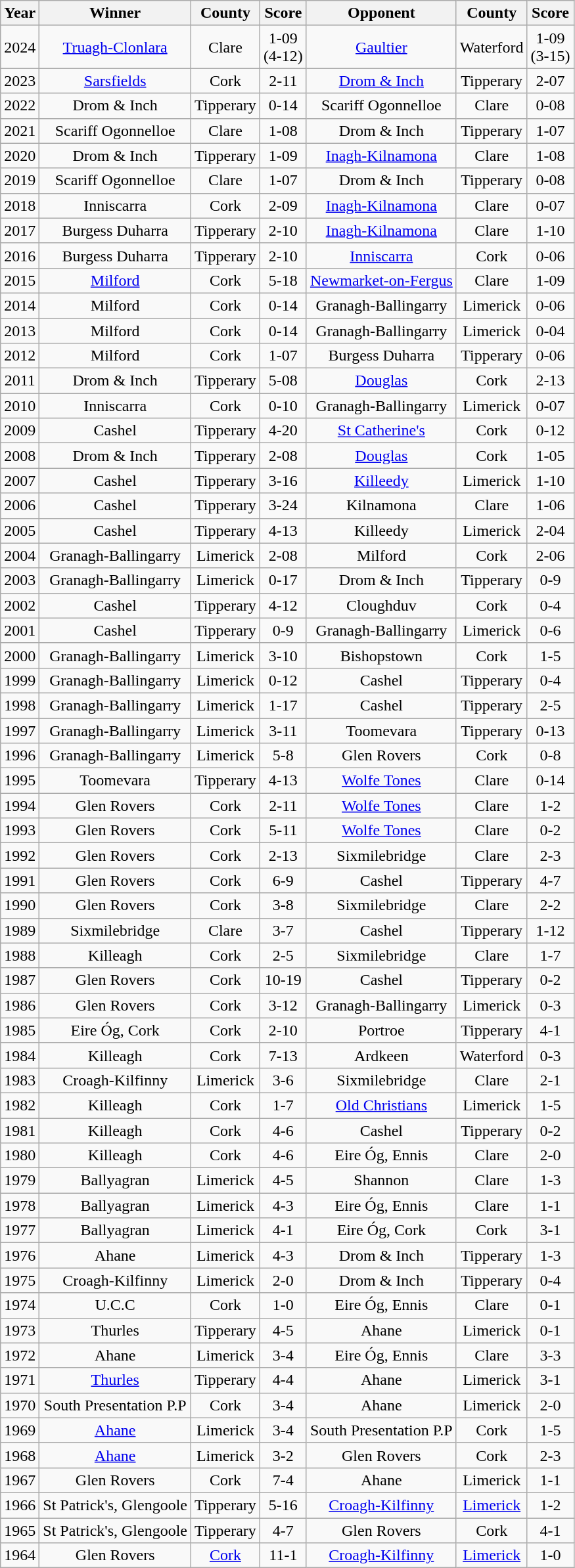<table class="wikitable sortable" style="text-align:center;">
<tr>
<th>Year</th>
<th>Winner</th>
<th>County</th>
<th>Score</th>
<th>Opponent</th>
<th>County</th>
<th>Score</th>
</tr>
<tr>
<td>2024</td>
<td><a href='#'>Truagh-Clonlara</a></td>
<td>Clare</td>
<td>1-09<br>(4-12)</td>
<td><a href='#'>Gaultier</a></td>
<td>Waterford</td>
<td>1-09 <br>(3-15)</td>
</tr>
<tr>
<td>2023</td>
<td><a href='#'>Sarsfields</a></td>
<td>Cork</td>
<td>2-11</td>
<td><a href='#'>Drom & Inch</a></td>
<td>Tipperary</td>
<td>2-07</td>
</tr>
<tr>
<td>2022</td>
<td>Drom & Inch</td>
<td>Tipperary</td>
<td>0-14</td>
<td>Scariff Ogonnelloe</td>
<td>Clare</td>
<td>0-08</td>
</tr>
<tr>
<td>2021</td>
<td>Scariff Ogonnelloe</td>
<td>Clare</td>
<td>1-08</td>
<td>Drom & Inch</td>
<td>Tipperary</td>
<td>1-07</td>
</tr>
<tr>
<td>2020</td>
<td>Drom & Inch</td>
<td>Tipperary</td>
<td>1-09</td>
<td><a href='#'>Inagh-Kilnamona</a></td>
<td>Clare</td>
<td>1-08</td>
</tr>
<tr>
<td>2019</td>
<td>Scariff Ogonnelloe</td>
<td>Clare</td>
<td>1-07</td>
<td>Drom & Inch</td>
<td>Tipperary</td>
<td>0-08</td>
</tr>
<tr>
<td>2018</td>
<td>Inniscarra</td>
<td>Cork</td>
<td>2-09</td>
<td><a href='#'>Inagh-Kilnamona</a></td>
<td>Clare</td>
<td>0-07</td>
</tr>
<tr>
<td>2017</td>
<td>Burgess Duharra</td>
<td>Tipperary</td>
<td>2-10</td>
<td><a href='#'>Inagh-Kilnamona</a></td>
<td>Clare</td>
<td>1-10</td>
</tr>
<tr>
<td>2016</td>
<td>Burgess Duharra</td>
<td>Tipperary</td>
<td>2-10</td>
<td><a href='#'>Inniscarra</a></td>
<td>Cork</td>
<td>0-06</td>
</tr>
<tr>
<td>2015</td>
<td><a href='#'>Milford</a></td>
<td>Cork</td>
<td>5-18</td>
<td><a href='#'>Newmarket-on-Fergus</a></td>
<td>Clare</td>
<td>1-09</td>
</tr>
<tr>
<td>2014</td>
<td>Milford</td>
<td>Cork</td>
<td>0-14</td>
<td>Granagh-Ballingarry</td>
<td>Limerick</td>
<td>0-06</td>
</tr>
<tr>
<td>2013</td>
<td>Milford</td>
<td>Cork</td>
<td>0-14</td>
<td>Granagh-Ballingarry</td>
<td>Limerick</td>
<td>0-04</td>
</tr>
<tr>
<td>2012</td>
<td>Milford</td>
<td>Cork</td>
<td>1-07</td>
<td>Burgess Duharra</td>
<td>Tipperary</td>
<td>0-06</td>
</tr>
<tr>
<td>2011</td>
<td>Drom & Inch</td>
<td>Tipperary</td>
<td>5-08</td>
<td><a href='#'>Douglas</a></td>
<td>Cork</td>
<td>2-13</td>
</tr>
<tr>
<td>2010</td>
<td>Inniscarra</td>
<td>Cork</td>
<td>0-10</td>
<td>Granagh-Ballingarry</td>
<td>Limerick</td>
<td>0-07</td>
</tr>
<tr>
<td>2009</td>
<td>Cashel</td>
<td>Tipperary</td>
<td>4-20</td>
<td><a href='#'>St Catherine's</a></td>
<td>Cork</td>
<td>0-12</td>
</tr>
<tr>
<td>2008</td>
<td>Drom & Inch</td>
<td>Tipperary</td>
<td>2-08</td>
<td><a href='#'>Douglas</a></td>
<td>Cork</td>
<td>1-05</td>
</tr>
<tr>
<td>2007</td>
<td>Cashel</td>
<td>Tipperary</td>
<td>3-16</td>
<td><a href='#'>Killeedy</a></td>
<td>Limerick</td>
<td>1-10</td>
</tr>
<tr>
<td>2006</td>
<td>Cashel</td>
<td>Tipperary</td>
<td>3-24</td>
<td>Kilnamona</td>
<td>Clare</td>
<td>1-06</td>
</tr>
<tr>
<td>2005</td>
<td>Cashel</td>
<td>Tipperary</td>
<td>4-13</td>
<td>Killeedy</td>
<td>Limerick</td>
<td>2-04</td>
</tr>
<tr>
<td>2004</td>
<td>Granagh-Ballingarry</td>
<td>Limerick</td>
<td>2-08</td>
<td>Milford</td>
<td>Cork</td>
<td>2-06</td>
</tr>
<tr>
<td>2003</td>
<td>Granagh-Ballingarry</td>
<td>Limerick</td>
<td>0-17</td>
<td>Drom & Inch</td>
<td>Tipperary</td>
<td>0-9</td>
</tr>
<tr>
<td>2002</td>
<td>Cashel</td>
<td>Tipperary</td>
<td>4-12</td>
<td>Cloughduv</td>
<td>Cork</td>
<td>0-4</td>
</tr>
<tr>
<td>2001</td>
<td>Cashel</td>
<td>Tipperary</td>
<td>0-9</td>
<td>Granagh-Ballingarry</td>
<td>Limerick</td>
<td>0-6</td>
</tr>
<tr>
<td>2000</td>
<td>Granagh-Ballingarry</td>
<td>Limerick</td>
<td>3-10</td>
<td>Bishopstown</td>
<td>Cork</td>
<td>1-5</td>
</tr>
<tr>
<td>1999</td>
<td>Granagh-Ballingarry</td>
<td>Limerick</td>
<td>0-12</td>
<td>Cashel</td>
<td>Tipperary</td>
<td>0-4</td>
</tr>
<tr>
<td>1998</td>
<td>Granagh-Ballingarry</td>
<td>Limerick</td>
<td>1-17</td>
<td>Cashel</td>
<td>Tipperary</td>
<td>2-5</td>
</tr>
<tr>
<td>1997</td>
<td>Granagh-Ballingarry</td>
<td>Limerick</td>
<td>3-11</td>
<td>Toomevara</td>
<td>Tipperary</td>
<td>0-13</td>
</tr>
<tr>
<td>1996</td>
<td>Granagh-Ballingarry</td>
<td>Limerick</td>
<td>5-8</td>
<td>Glen Rovers</td>
<td>Cork</td>
<td>0-8</td>
</tr>
<tr>
<td>1995</td>
<td>Toomevara</td>
<td>Tipperary</td>
<td>4-13</td>
<td><a href='#'>Wolfe Tones</a></td>
<td>Clare</td>
<td>0-14</td>
</tr>
<tr>
<td>1994</td>
<td>Glen Rovers</td>
<td>Cork</td>
<td>2-11</td>
<td><a href='#'>Wolfe Tones</a></td>
<td>Clare</td>
<td>1-2</td>
</tr>
<tr>
<td>1993</td>
<td>Glen Rovers</td>
<td>Cork</td>
<td>5-11</td>
<td><a href='#'>Wolfe Tones</a></td>
<td>Clare</td>
<td>0-2</td>
</tr>
<tr>
<td>1992</td>
<td>Glen Rovers</td>
<td>Cork</td>
<td>2-13</td>
<td>Sixmilebridge</td>
<td>Clare</td>
<td>2-3</td>
</tr>
<tr>
<td>1991</td>
<td>Glen Rovers</td>
<td>Cork</td>
<td>6-9</td>
<td>Cashel</td>
<td>Tipperary</td>
<td>4-7</td>
</tr>
<tr>
<td>1990</td>
<td>Glen Rovers</td>
<td>Cork</td>
<td>3-8</td>
<td>Sixmilebridge</td>
<td>Clare</td>
<td>2-2</td>
</tr>
<tr>
<td>1989</td>
<td>Sixmilebridge</td>
<td>Clare</td>
<td>3-7</td>
<td>Cashel</td>
<td>Tipperary</td>
<td>1-12</td>
</tr>
<tr>
<td>1988</td>
<td>Killeagh</td>
<td>Cork</td>
<td>2-5</td>
<td>Sixmilebridge</td>
<td>Clare</td>
<td>1-7</td>
</tr>
<tr>
<td>1987</td>
<td>Glen Rovers</td>
<td>Cork</td>
<td>10-19</td>
<td>Cashel</td>
<td>Tipperary</td>
<td>0-2</td>
</tr>
<tr>
<td>1986</td>
<td>Glen Rovers</td>
<td>Cork</td>
<td>3-12</td>
<td>Granagh-Ballingarry</td>
<td>Limerick</td>
<td>0-3</td>
</tr>
<tr>
<td>1985</td>
<td>Eire Óg, Cork</td>
<td>Cork</td>
<td>2-10</td>
<td>Portroe</td>
<td>Tipperary</td>
<td>4-1</td>
</tr>
<tr>
<td>1984</td>
<td>Killeagh</td>
<td>Cork</td>
<td>7-13</td>
<td>Ardkeen</td>
<td>Waterford</td>
<td>0-3</td>
</tr>
<tr>
<td>1983</td>
<td>Croagh-Kilfinny</td>
<td>Limerick</td>
<td>3-6</td>
<td>Sixmilebridge</td>
<td>Clare</td>
<td>2-1</td>
</tr>
<tr>
<td>1982</td>
<td>Killeagh</td>
<td>Cork</td>
<td>1-7</td>
<td><a href='#'>Old Christians</a></td>
<td>Limerick</td>
<td>1-5</td>
</tr>
<tr>
<td>1981</td>
<td>Killeagh</td>
<td>Cork</td>
<td>4-6</td>
<td>Cashel</td>
<td>Tipperary</td>
<td>0-2</td>
</tr>
<tr>
<td>1980</td>
<td>Killeagh</td>
<td>Cork</td>
<td>4-6</td>
<td>Eire Óg, Ennis</td>
<td>Clare</td>
<td>2-0</td>
</tr>
<tr>
<td>1979</td>
<td>Ballyagran</td>
<td>Limerick</td>
<td>4-5</td>
<td>Shannon</td>
<td>Clare</td>
<td>1-3</td>
</tr>
<tr>
<td>1978</td>
<td>Ballyagran</td>
<td>Limerick</td>
<td>4-3</td>
<td>Eire Óg, Ennis</td>
<td>Clare</td>
<td>1-1</td>
</tr>
<tr>
<td>1977</td>
<td>Ballyagran</td>
<td>Limerick</td>
<td>4-1</td>
<td>Eire Óg, Cork</td>
<td>Cork</td>
<td>3-1</td>
</tr>
<tr>
<td>1976</td>
<td>Ahane</td>
<td>Limerick</td>
<td>4-3</td>
<td>Drom & Inch</td>
<td>Tipperary</td>
<td>1-3</td>
</tr>
<tr>
<td>1975</td>
<td>Croagh-Kilfinny</td>
<td>Limerick</td>
<td>2-0</td>
<td>Drom & Inch</td>
<td>Tipperary</td>
<td>0-4</td>
</tr>
<tr>
<td>1974</td>
<td>U.C.C</td>
<td>Cork</td>
<td>1-0</td>
<td>Eire Óg, Ennis</td>
<td>Clare</td>
<td>0-1</td>
</tr>
<tr>
<td>1973</td>
<td>Thurles</td>
<td>Tipperary</td>
<td>4-5</td>
<td>Ahane</td>
<td>Limerick</td>
<td>0-1</td>
</tr>
<tr>
<td>1972</td>
<td>Ahane</td>
<td>Limerick</td>
<td>3-4</td>
<td>Eire Óg, Ennis</td>
<td>Clare</td>
<td>3-3</td>
</tr>
<tr>
<td>1971</td>
<td><a href='#'>Thurles</a></td>
<td>Tipperary</td>
<td>4-4</td>
<td>Ahane</td>
<td>Limerick</td>
<td>3-1</td>
</tr>
<tr>
<td>1970</td>
<td>South Presentation P.P</td>
<td>Cork</td>
<td>3-4</td>
<td>Ahane</td>
<td>Limerick</td>
<td>2-0</td>
</tr>
<tr>
<td>1969</td>
<td><a href='#'>Ahane</a></td>
<td>Limerick</td>
<td>3-4</td>
<td>South Presentation P.P</td>
<td>Cork</td>
<td>1-5</td>
</tr>
<tr>
<td>1968</td>
<td><a href='#'>Ahane</a></td>
<td>Limerick</td>
<td>3-2</td>
<td>Glen Rovers</td>
<td>Cork</td>
<td>2-3</td>
</tr>
<tr>
<td>1967</td>
<td>Glen Rovers</td>
<td>Cork</td>
<td>7-4</td>
<td>Ahane</td>
<td>Limerick</td>
<td>1-1</td>
</tr>
<tr>
<td>1966</td>
<td>St Patrick's, Glengoole</td>
<td>Tipperary</td>
<td>5-16</td>
<td><a href='#'>Croagh-Kilfinny</a></td>
<td><a href='#'>Limerick</a></td>
<td>1-2</td>
</tr>
<tr>
<td>1965</td>
<td>St Patrick's, Glengoole</td>
<td>Tipperary</td>
<td>4-7</td>
<td>Glen Rovers</td>
<td>Cork</td>
<td>4-1</td>
</tr>
<tr>
<td>1964</td>
<td>Glen Rovers</td>
<td><a href='#'>Cork</a></td>
<td>11-1</td>
<td><a href='#'>Croagh-Kilfinny</a></td>
<td><a href='#'>Limerick</a></td>
<td>1-0</td>
</tr>
</table>
